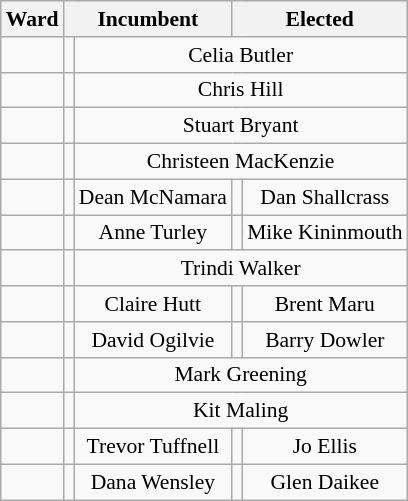<table class="wikitable col1left" style="text-align:center;font-size:90%">
<tr>
<th>Ward</th>
<th colspan="2">Incumbent</th>
<th colspan="2">Elected</th>
</tr>
<tr>
<td></td>
<td></td>
<td colspan="3">Celia Butler</td>
</tr>
<tr>
<td></td>
<td></td>
<td colspan="3">Chris Hill</td>
</tr>
<tr>
<td></td>
<td></td>
<td colspan="3">Stuart Bryant</td>
</tr>
<tr>
<td></td>
<td></td>
<td colspan="3">Christeen MacKenzie</td>
</tr>
<tr>
<td></td>
<td></td>
<td>Dean McNamara</td>
<td></td>
<td>Dan Shallcrass</td>
</tr>
<tr>
<td></td>
<td></td>
<td>Anne Turley</td>
<td></td>
<td>Mike Kininmouth</td>
</tr>
<tr>
<td></td>
<td></td>
<td colspan="3">Trindi Walker</td>
</tr>
<tr>
<td></td>
<td></td>
<td>Claire Hutt</td>
<td></td>
<td>Brent Maru</td>
</tr>
<tr>
<td></td>
<td></td>
<td>David Ogilvie</td>
<td></td>
<td>Barry Dowler</td>
</tr>
<tr>
<td></td>
<td></td>
<td colspan="3">Mark Greening</td>
</tr>
<tr>
<td></td>
<td></td>
<td colspan="3">Kit Maling</td>
</tr>
<tr>
<td></td>
<td></td>
<td>Trevor Tuffnell</td>
<td></td>
<td>Jo Ellis</td>
</tr>
<tr>
<td></td>
<td></td>
<td>Dana Wensley</td>
<td></td>
<td>Glen Daikee</td>
</tr>
</table>
